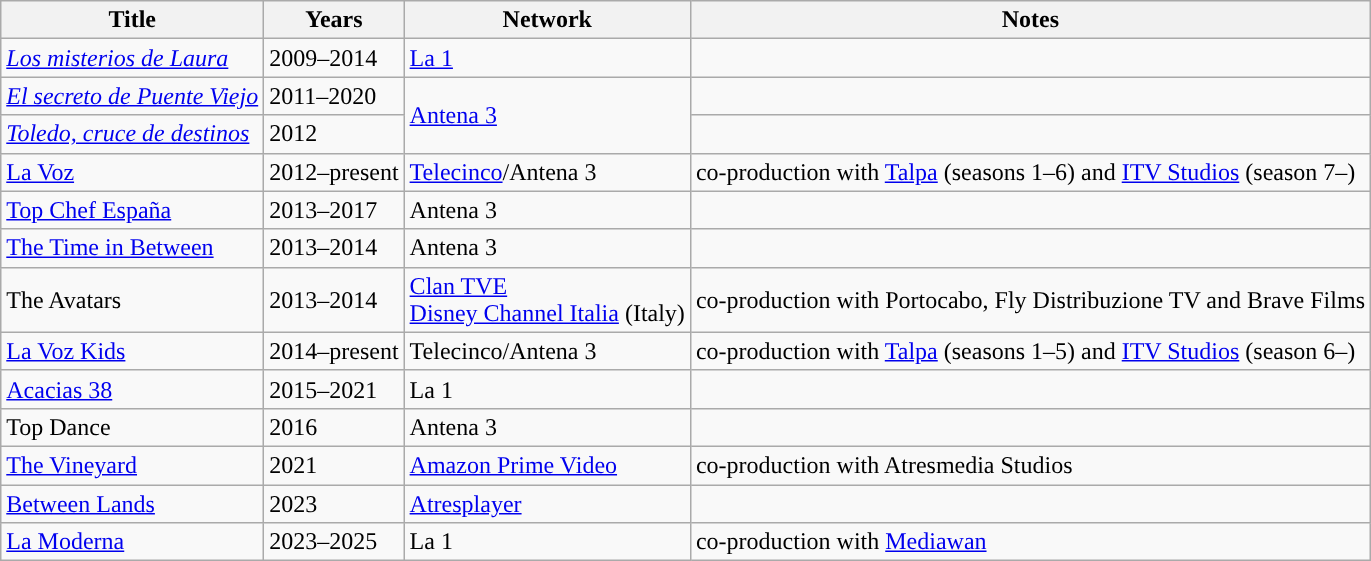<table class="wikitable sortable">
<tr>
<th>Title</th>
<th>Years</th>
<th>Network</th>
<th>Notes</th>
</tr>
<tr>
<td><em><a href='#'>Los misterios de Laura</a></em></td>
<td>2009–2014</td>
<td><a href='#'>La 1</a></td>
<td></td>
</tr>
<tr>
<td><em><a href='#'>El secreto de Puente Viejo</a></em></td>
<td>2011–2020</td>
<td rowspan="2"><a href='#'>Antena 3</a></td>
<td></td>
</tr>
<tr>
<td><em><a href='#'>Toledo, cruce de destinos</a></td>
<td>2012</td>
<td></td>
</tr>
<tr>
<td></em><a href='#'>La Voz</a><em></td>
<td>2012–present</td>
<td><a href='#'>Telecinco</a>/Antena 3</td>
<td>co-production with <a href='#'>Talpa</a> (seasons 1–6) and <a href='#'>ITV Studios</a> (season 7–)</td>
</tr>
<tr>
<td></em><a href='#'>Top Chef España</a><em></td>
<td>2013–2017</td>
<td>Antena 3</td>
<td></td>
</tr>
<tr>
<td></em><a href='#'>The Time in Between</a><em></td>
<td>2013–2014</td>
<td>Antena 3</td>
<td></td>
</tr>
<tr>
<td></em>The Avatars<em></td>
<td>2013–2014</td>
<td><a href='#'>Clan TVE</a><br><a href='#'>Disney Channel Italia</a> (Italy)</td>
<td>co-production with Portocabo, Fly Distribuzione TV and Brave Films</td>
</tr>
<tr>
<td></em><a href='#'>La Voz Kids</a><em></td>
<td>2014–present</td>
<td>Telecinco/Antena 3</td>
<td>co-production with <a href='#'>Talpa</a> (seasons 1–5) and <a href='#'>ITV Studios</a> (season 6–)</td>
</tr>
<tr>
<td></em><a href='#'>Acacias 38</a><em></td>
<td>2015–2021</td>
<td>La 1</td>
<td></td>
</tr>
<tr>
<td></em>Top Dance<em></td>
<td>2016</td>
<td>Antena 3</td>
<td></td>
</tr>
<tr>
<td></em><a href='#'>The Vineyard</a><em></td>
<td>2021</td>
<td><a href='#'>Amazon Prime Video</a></td>
<td>co-production with Atresmedia Studios</td>
</tr>
<tr>
<td></em><a href='#'>Between Lands</a><em></td>
<td>2023</td>
<td><a href='#'>Atresplayer</a></td>
<td></td>
</tr>
<tr>
<td></em><a href='#'>La Moderna</a><em></td>
<td>2023–2025</td>
<td>La 1</td>
<td>co-production with <a href='#'>Mediawan</a></td>
</tr>
</table>
